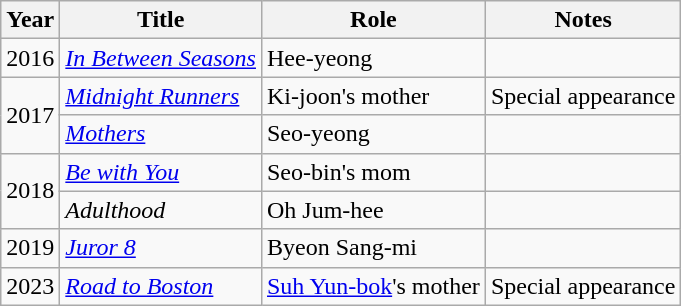<table class="wikitable sortable">
<tr>
<th>Year</th>
<th>Title</th>
<th>Role</th>
<th class="unsortable">Notes</th>
</tr>
<tr>
<td>2016</td>
<td><em><a href='#'>In Between Seasons</a></em></td>
<td>Hee-yeong</td>
<td></td>
</tr>
<tr>
<td rowspan=2>2017</td>
<td><em><a href='#'>Midnight Runners</a></em></td>
<td>Ki-joon's mother</td>
<td>Special appearance</td>
</tr>
<tr>
<td><em><a href='#'>Mothers</a></em></td>
<td>Seo-yeong</td>
<td></td>
</tr>
<tr>
<td rowspan=2>2018</td>
<td><em><a href='#'>Be with You</a></em></td>
<td>Seo-bin's mom</td>
<td></td>
</tr>
<tr>
<td><em>Adulthood</em></td>
<td>Oh Jum-hee</td>
<td></td>
</tr>
<tr>
<td>2019</td>
<td><em><a href='#'>Juror 8</a></em></td>
<td>Byeon Sang-mi</td>
<td></td>
</tr>
<tr>
<td>2023</td>
<td><em><a href='#'>Road to Boston</a></em></td>
<td><a href='#'>Suh Yun-bok</a>'s mother</td>
<td>Special appearance</td>
</tr>
</table>
